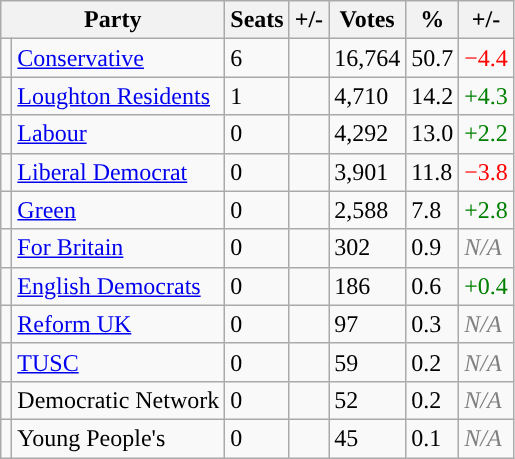<table class="wikitable sortable">
<tr>
<th colspan="2">Party</th>
<th>Seats</th>
<th>+/-</th>
<th>Votes</th>
<th>%</th>
<th>+/-</th>
</tr>
<tr>
<td style="background-color: "></td>
<td><a href='#'>Conservative</a></td>
<td>6</td>
<td></td>
<td>16,764</td>
<td>50.7</td>
<td style="color:red">−4.4</td>
</tr>
<tr>
<td style="background-color: "></td>
<td><a href='#'>Loughton Residents</a></td>
<td>1</td>
<td></td>
<td>4,710</td>
<td>14.2</td>
<td style="color:green">+4.3</td>
</tr>
<tr>
<td style="background-color: "></td>
<td><a href='#'>Labour</a></td>
<td>0</td>
<td></td>
<td>4,292</td>
<td>13.0</td>
<td style="color:green">+2.2</td>
</tr>
<tr>
<td style="background-color: "></td>
<td><a href='#'>Liberal Democrat</a></td>
<td>0</td>
<td></td>
<td>3,901</td>
<td>11.8</td>
<td style="color:red">−3.8</td>
</tr>
<tr>
<td style="background-color: "></td>
<td><a href='#'>Green</a></td>
<td>0</td>
<td></td>
<td>2,588</td>
<td>7.8</td>
<td style="color:green">+2.8</td>
</tr>
<tr>
<td style="background-color: "></td>
<td><a href='#'>For Britain</a></td>
<td>0</td>
<td></td>
<td>302</td>
<td>0.9</td>
<td style="color:grey"><em>N/A</em></td>
</tr>
<tr>
<td style="background-color: "></td>
<td><a href='#'>English Democrats</a></td>
<td>0</td>
<td></td>
<td>186</td>
<td>0.6</td>
<td style="color:green">+0.4</td>
</tr>
<tr>
<td style="background-color: "></td>
<td><a href='#'>Reform UK</a></td>
<td>0</td>
<td></td>
<td>97</td>
<td>0.3</td>
<td style="color:grey"><em>N/A</em></td>
</tr>
<tr>
<td style="background-color: "></td>
<td><a href='#'>TUSC</a></td>
<td>0</td>
<td></td>
<td>59</td>
<td>0.2</td>
<td style="color:grey"><em>N/A</em></td>
</tr>
<tr>
<td style="background-color: "></td>
<td>Democratic Network</td>
<td>0</td>
<td></td>
<td>52</td>
<td>0.2</td>
<td style="color:grey"><em>N/A</em></td>
</tr>
<tr>
<td style="background-color: "></td>
<td>Young People's</td>
<td>0</td>
<td></td>
<td>45</td>
<td>0.1</td>
<td style="color:grey"><em>N/A</em></td>
</tr>
</table>
